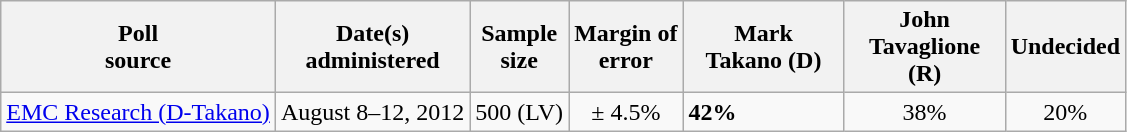<table class="wikitable">
<tr>
<th>Poll<br>source</th>
<th>Date(s)<br>administered</th>
<th>Sample<br>size</th>
<th>Margin of<br>error</th>
<th style="width:100px;">Mark<br>Takano (D)</th>
<th style="width:100px;">John<br>Tavaglione (R)</th>
<th>Undecided</th>
</tr>
<tr>
<td><a href='#'>EMC Research (D-Takano)</a></td>
<td align=center>August 8–12, 2012</td>
<td align=center>500 (LV)</td>
<td align=center>± 4.5%</td>
<td><strong>42%</strong></td>
<td align=center>38%</td>
<td align=center>20%</td>
</tr>
</table>
